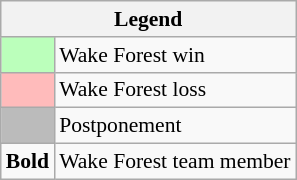<table class="wikitable" style="font-size:90%">
<tr>
<th colspan="2">Legend</th>
</tr>
<tr>
<td bgcolor="#bbffbb"> </td>
<td>Wake Forest win</td>
</tr>
<tr>
<td bgcolor="#ffbbbb"> </td>
<td>Wake Forest loss</td>
</tr>
<tr>
<td bgcolor="#bbbbbb"> </td>
<td>Postponement</td>
</tr>
<tr>
<td><strong>Bold</strong></td>
<td>Wake Forest team member</td>
</tr>
</table>
